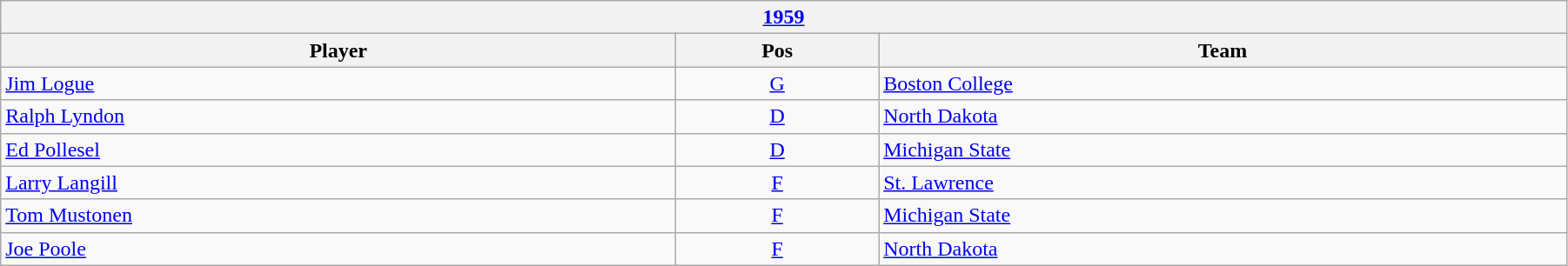<table class="wikitable" width=95%>
<tr>
<th colspan=3><a href='#'>1959</a></th>
</tr>
<tr>
<th>Player</th>
<th>Pos</th>
<th>Team</th>
</tr>
<tr>
<td><a href='#'>Jim Logue</a></td>
<td style="text-align:center;"><a href='#'>G</a></td>
<td><a href='#'>Boston College</a></td>
</tr>
<tr>
<td><a href='#'>Ralph Lyndon</a></td>
<td style="text-align:center;"><a href='#'>D</a></td>
<td><a href='#'>North Dakota</a></td>
</tr>
<tr>
<td><a href='#'>Ed Pollesel</a></td>
<td style="text-align:center;"><a href='#'>D</a></td>
<td><a href='#'>Michigan State</a></td>
</tr>
<tr>
<td><a href='#'>Larry Langill</a></td>
<td style="text-align:center;"><a href='#'>F</a></td>
<td><a href='#'>St. Lawrence</a></td>
</tr>
<tr>
<td><a href='#'>Tom Mustonen</a></td>
<td style="text-align:center;"><a href='#'>F</a></td>
<td><a href='#'>Michigan State</a></td>
</tr>
<tr>
<td><a href='#'>Joe Poole</a></td>
<td style="text-align:center;"><a href='#'>F</a></td>
<td><a href='#'>North Dakota</a></td>
</tr>
</table>
